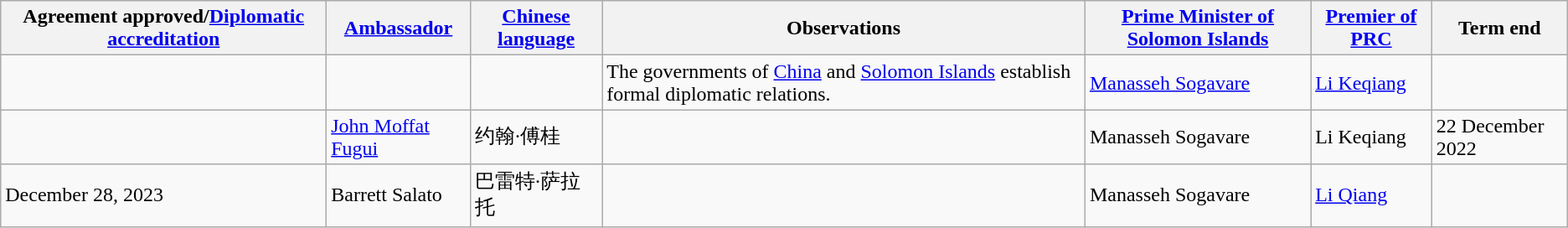<table class="wikitable sortable">
<tr>
<th>Agreement approved/<a href='#'>Diplomatic accreditation</a></th>
<th><a href='#'>Ambassador</a></th>
<th><a href='#'>Chinese language</a></th>
<th>Observations</th>
<th><a href='#'>Prime Minister of Solomon Islands</a></th>
<th><a href='#'>Premier of PRC</a></th>
<th>Term end</th>
</tr>
<tr>
<td></td>
<td></td>
<td></td>
<td>The governments of <a href='#'>China</a> and <a href='#'>Solomon Islands</a> establish formal diplomatic relations.</td>
<td><a href='#'>Manasseh Sogavare</a></td>
<td><a href='#'>Li Keqiang</a></td>
<td></td>
</tr>
<tr>
<td></td>
<td><a href='#'>John Moffat Fugui</a></td>
<td>约翰·傅桂</td>
<td></td>
<td>Manasseh Sogavare</td>
<td>Li Keqiang</td>
<td>22 December 2022</td>
</tr>
<tr>
<td>December 28, 2023</td>
<td>Barrett Salato</td>
<td>巴雷特·萨拉托</td>
<td></td>
<td>Manasseh Sogavare</td>
<td><a href='#'>Li Qiang</a></td>
<td></td>
</tr>
</table>
